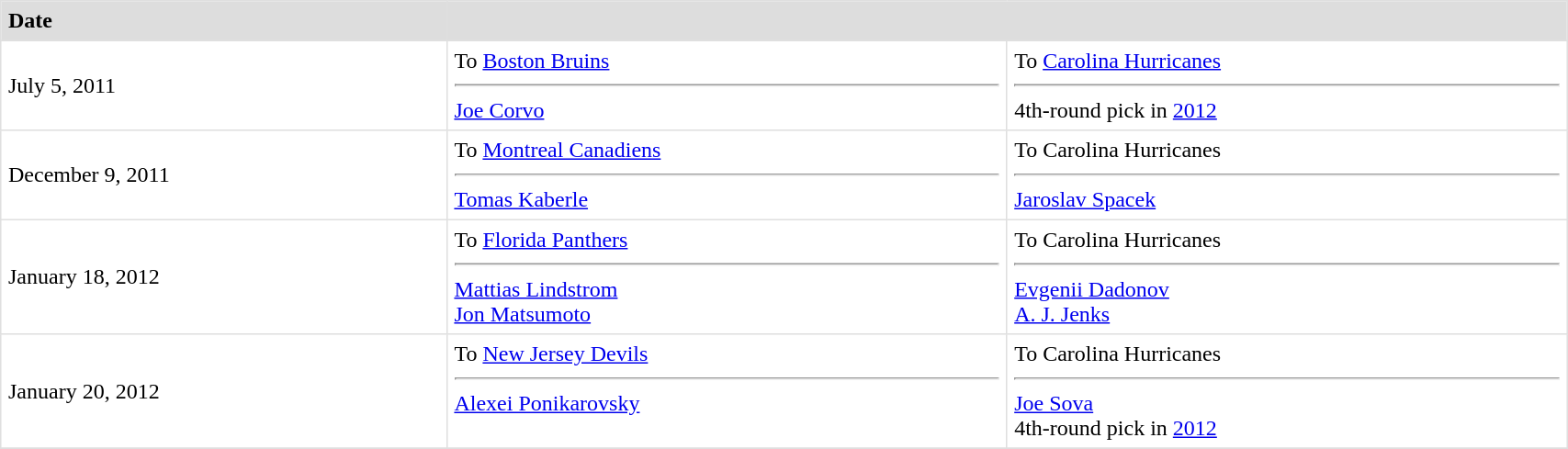<table border=1 style="border-collapse:collapse" bordercolor="#DFDFDF" cellpadding="5" width=90%>
<tr bgcolor="#dddddd">
<td><strong>Date</strong></td>
<th colspan="2"></th>
</tr>
<tr>
<td>July 5, 2011</td>
<td valign="top">To <a href='#'>Boston Bruins</a> <hr><a href='#'>Joe Corvo</a></td>
<td valign="top">To <a href='#'>Carolina Hurricanes</a> <hr>4th-round pick in <a href='#'>2012</a></td>
</tr>
<tr>
<td>December 9, 2011</td>
<td valign="top">To <a href='#'>Montreal Canadiens</a> <hr><a href='#'>Tomas Kaberle</a></td>
<td valign="top">To Carolina Hurricanes <hr><a href='#'>Jaroslav Spacek</a></td>
</tr>
<tr>
<td>January 18, 2012</td>
<td valign="top">To <a href='#'>Florida Panthers</a> <hr><a href='#'>Mattias Lindstrom</a><br><a href='#'>Jon Matsumoto</a></td>
<td valign="top">To Carolina Hurricanes <hr><a href='#'>Evgenii Dadonov</a><br><a href='#'>A. J. Jenks</a></td>
</tr>
<tr>
<td>January 20, 2012</td>
<td valign="top">To <a href='#'>New Jersey Devils</a> <hr><a href='#'>Alexei Ponikarovsky</a></td>
<td valign="top">To Carolina Hurricanes <hr><a href='#'>Joe Sova</a><br>4th-round pick in <a href='#'>2012</a></td>
</tr>
<tr>
</tr>
</table>
